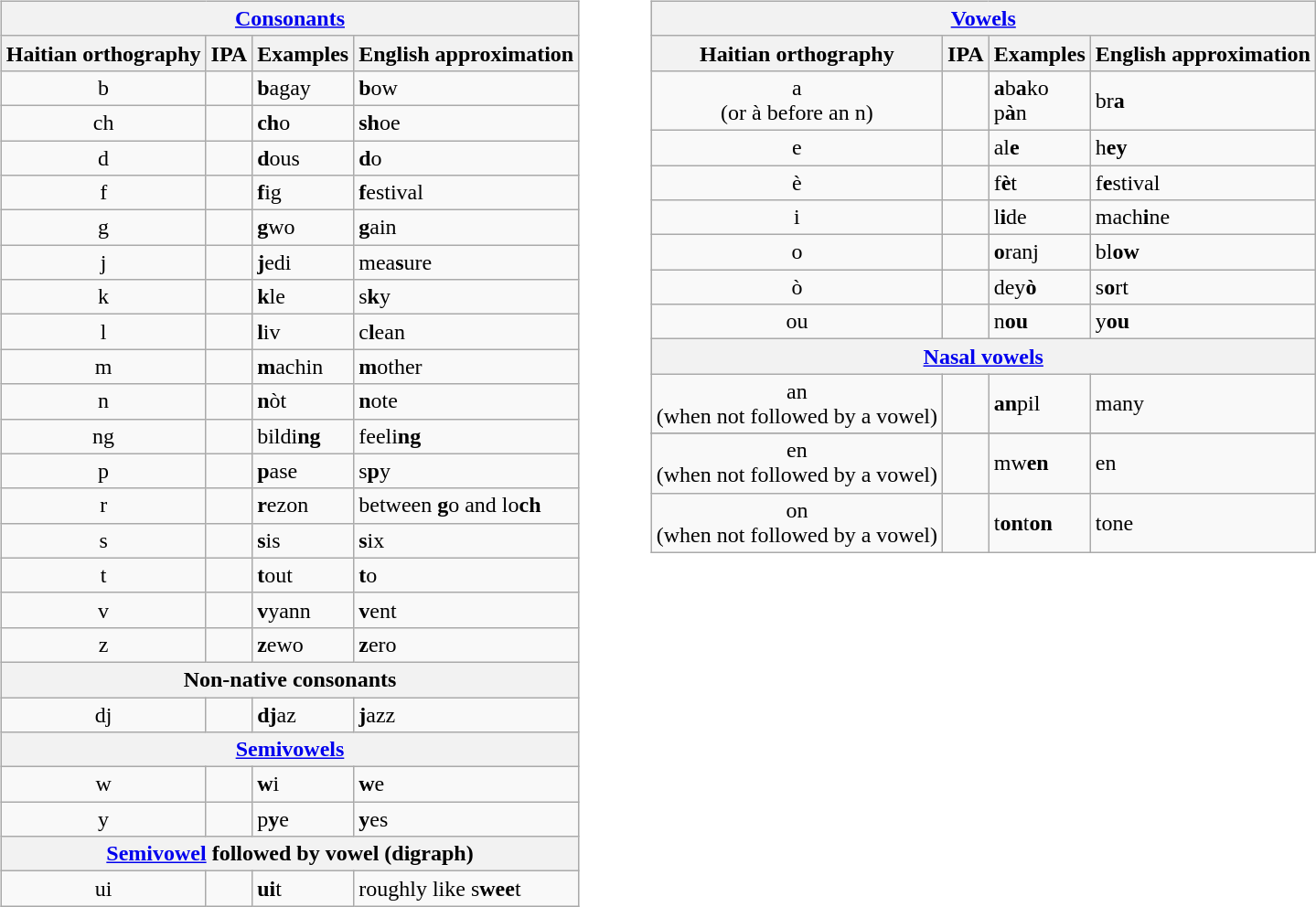<table>
<tr>
<td valign="top"><br><table class="wikitable" style="margin: 1em; text-align: center;">
<tr>
<th colspan="4"><a href='#'>Consonants</a></th>
</tr>
<tr>
<th>Haitian orthography</th>
<th>IPA</th>
<th>Examples</th>
<th>English approximation</th>
</tr>
<tr>
<td style="text-align:center;">b</td>
<td></td>
<td style="text-align:left;"><strong>b</strong>agay</td>
<td style="text-align:left;"><strong>b</strong>ow</td>
</tr>
<tr>
<td style="text-align:center;">ch</td>
<td></td>
<td style="text-align:left;"><strong>ch</strong>o</td>
<td align="left"><strong>sh</strong>oe</td>
</tr>
<tr>
<td style="text-align:center;">d</td>
<td></td>
<td style="text-align:left;"><strong>d</strong>ous</td>
<td style="text-align:left;"><strong>d</strong>o</td>
</tr>
<tr>
<td style="text-align:center;">f</td>
<td></td>
<td style="text-align:left;"><strong>f</strong>ig</td>
<td style="text-align:left;"><strong>f</strong>estival</td>
</tr>
<tr>
<td style="text-align:center;">g</td>
<td></td>
<td style="text-align:left;"><strong>g</strong>wo</td>
<td style="text-align:left;"><strong>g</strong>ain</td>
</tr>
<tr>
<td style="text-align:center;">j</td>
<td></td>
<td style="text-align:left;"><strong>j</strong>edi</td>
<td align="left">mea<strong>s</strong>ure</td>
</tr>
<tr>
<td style="text-align:center;">k</td>
<td></td>
<td style="text-align:left;"><strong>k</strong>le</td>
<td align="left">s<strong>k</strong>y</td>
</tr>
<tr>
<td style="text-align:center;">l</td>
<td></td>
<td style="text-align:left;"><strong>l</strong>iv</td>
<td align="left">c<strong>l</strong>ean</td>
</tr>
<tr>
<td style="text-align:center;">m</td>
<td></td>
<td style="text-align:left;"><strong>m</strong>achin</td>
<td align="left"><strong>m</strong>other</td>
</tr>
<tr>
<td style="text-align:center;">n</td>
<td></td>
<td style="text-align:left;"><strong>n</strong>òt</td>
<td align="left"><strong>n</strong>ote</td>
</tr>
<tr>
<td style="text-align:center;">ng</td>
<td></td>
<td style="text-align:left;">bildi<strong>ng</strong></td>
<td align="left">feeli<strong>ng</strong></td>
</tr>
<tr>
<td style="text-align:center;">p</td>
<td></td>
<td style="text-align:left;"><strong>p</strong>ase</td>
<td align="left">s<strong>p</strong>y</td>
</tr>
<tr>
<td style="text-align:center;">r</td>
<td></td>
<td style="text-align:left;"><strong>r</strong>ezon</td>
<td style="text-align:left;">between <strong>g</strong>o and lo<strong>ch</strong></td>
</tr>
<tr>
<td style="text-align:center;">s</td>
<td></td>
<td style="text-align:left;"><strong>s</strong>is</td>
<td style="text-align:left;"><strong>s</strong>ix</td>
</tr>
<tr>
<td style="text-align:center;">t</td>
<td></td>
<td style="text-align:left;"><strong>t</strong>out</td>
<td style="text-align:left;"><strong>t</strong>o</td>
</tr>
<tr>
<td style="text-align:center;">v</td>
<td></td>
<td style="text-align:left;"><strong>v</strong>yann</td>
<td style="text-align:left;"><strong>v</strong>ent</td>
</tr>
<tr>
<td style="text-align:center;">z</td>
<td></td>
<td style="text-align:left;"><strong>z</strong>ewo</td>
<td style="text-align:left;"><strong>z</strong>ero</td>
</tr>
<tr>
<th colspan="4">Non-native consonants</th>
</tr>
<tr>
<td style="text-align:center;">dj</td>
<td></td>
<td style="text-align:left;"><strong>dj</strong>az</td>
<td style="text-align:left;"><strong>j</strong>azz</td>
</tr>
<tr>
<th colspan="4"><a href='#'>Semivowels</a></th>
</tr>
<tr>
<td style="text-align:center;">w</td>
<td></td>
<td style="text-align:left;"><strong>w</strong>i</td>
<td style="text-align:left;"><strong>w</strong>e</td>
</tr>
<tr>
<td style="text-align:center;">y</td>
<td></td>
<td style="text-align:left;">p<strong>y</strong>e</td>
<td style="text-align:left;"><strong>y</strong>es</td>
</tr>
<tr>
<th colspan="4"><a href='#'>Semivowel</a> followed by vowel (digraph)</th>
</tr>
<tr>
<td style="text-align:center;">ui</td>
<td></td>
<td style="text-align:left;"><strong>ui</strong>t</td>
<td style="text-align:left;">roughly like s<strong>wee</strong>t</td>
</tr>
</table>
</td>
<td valign="top"><br><table class="wikitable" style="margin: 1em 2em; text-align: center;">
<tr>
<th colspan="4"><a href='#'>Vowels</a></th>
</tr>
<tr>
<th>Haitian orthography</th>
<th>IPA</th>
<th>Examples</th>
<th>English approximation</th>
</tr>
<tr>
<td style="text-align:center;">a<br>(or à before an n)</td>
<td></td>
<td style="text-align:left;"><strong>a</strong>b<strong>a</strong>ko<br>p<strong>à</strong>n</td>
<td align="left">br<strong>a</strong></td>
</tr>
<tr>
<td style="text-align:center;">e</td>
<td></td>
<td style="text-align:left;">al<strong>e</strong></td>
<td align="left">h<strong>ey</strong></td>
</tr>
<tr>
<td style="text-align:center;">è</td>
<td></td>
<td style="text-align:left;">f<strong>è</strong>t</td>
<td align="left">f<strong>e</strong>stival</td>
</tr>
<tr>
<td style="text-align:center;">i</td>
<td></td>
<td style="text-align:left;">l<strong>i</strong>de</td>
<td align="left">mach<strong>i</strong>ne</td>
</tr>
<tr>
<td style="text-align:center;">o</td>
<td></td>
<td style="text-align:left;"><strong>o</strong>ranj</td>
<td align="left">bl<strong>ow</strong></td>
</tr>
<tr>
<td style="text-align:center;">ò</td>
<td></td>
<td style="text-align:left;">dey<strong>ò</strong></td>
<td align="left">s<strong>o</strong>rt</td>
</tr>
<tr>
<td style="text-align:center;">ou</td>
<td></td>
<td style="text-align:left;">n<strong>ou</strong></td>
<td align="left">y<strong>ou</strong></td>
</tr>
<tr>
<th colspan="4"><a href='#'>Nasal vowels</a></th>
</tr>
<tr>
<td style="text-align:center;">an<br>(when not followed by a vowel)</td>
<td></td>
<td style="text-align:left;"><strong>an</strong>pil</td>
<td align="left">many</td>
</tr>
<tr>
</tr>
<tr>
<td style="text-align:center;">en<br>(when not followed by a vowel)</td>
<td></td>
<td style="text-align:left;">mw<strong>en</strong></td>
<td align="left">en </td>
</tr>
<tr>
<td style="text-align:center;">on<br>(when not followed by a vowel)</td>
<td></td>
<td style="text-align:left;">t<strong>on</strong>t<strong>on</strong></td>
<td align="left">tone </td>
</tr>
</table>
</td>
</tr>
</table>
